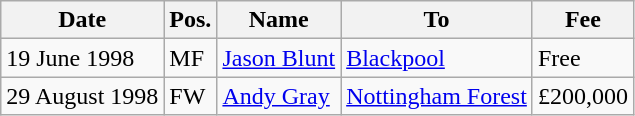<table class="wikitable">
<tr>
<th>Date</th>
<th>Pos.</th>
<th>Name</th>
<th>To</th>
<th>Fee</th>
</tr>
<tr>
<td>19 June 1998</td>
<td>MF</td>
<td> <a href='#'>Jason Blunt</a></td>
<td> <a href='#'>Blackpool</a></td>
<td>Free</td>
</tr>
<tr>
<td>29 August 1998</td>
<td>FW</td>
<td> <a href='#'>Andy Gray</a></td>
<td> <a href='#'>Nottingham Forest</a></td>
<td>£200,000</td>
</tr>
</table>
